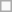<table class=wikitable>
<tr>
<td> </td>
</tr>
</table>
